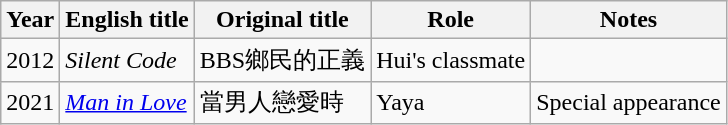<table class="wikitable sortable">
<tr>
<th>Year</th>
<th>English title</th>
<th>Original title</th>
<th>Role</th>
<th class="unsortable">Notes</th>
</tr>
<tr>
<td>2012</td>
<td><em>Silent Code</em></td>
<td>BBS鄉民的正義</td>
<td>Hui's classmate</td>
<td></td>
</tr>
<tr>
<td>2021</td>
<td><em><a href='#'>Man in Love</a></em></td>
<td>當男人戀愛時</td>
<td>Yaya</td>
<td>Special appearance</td>
</tr>
</table>
